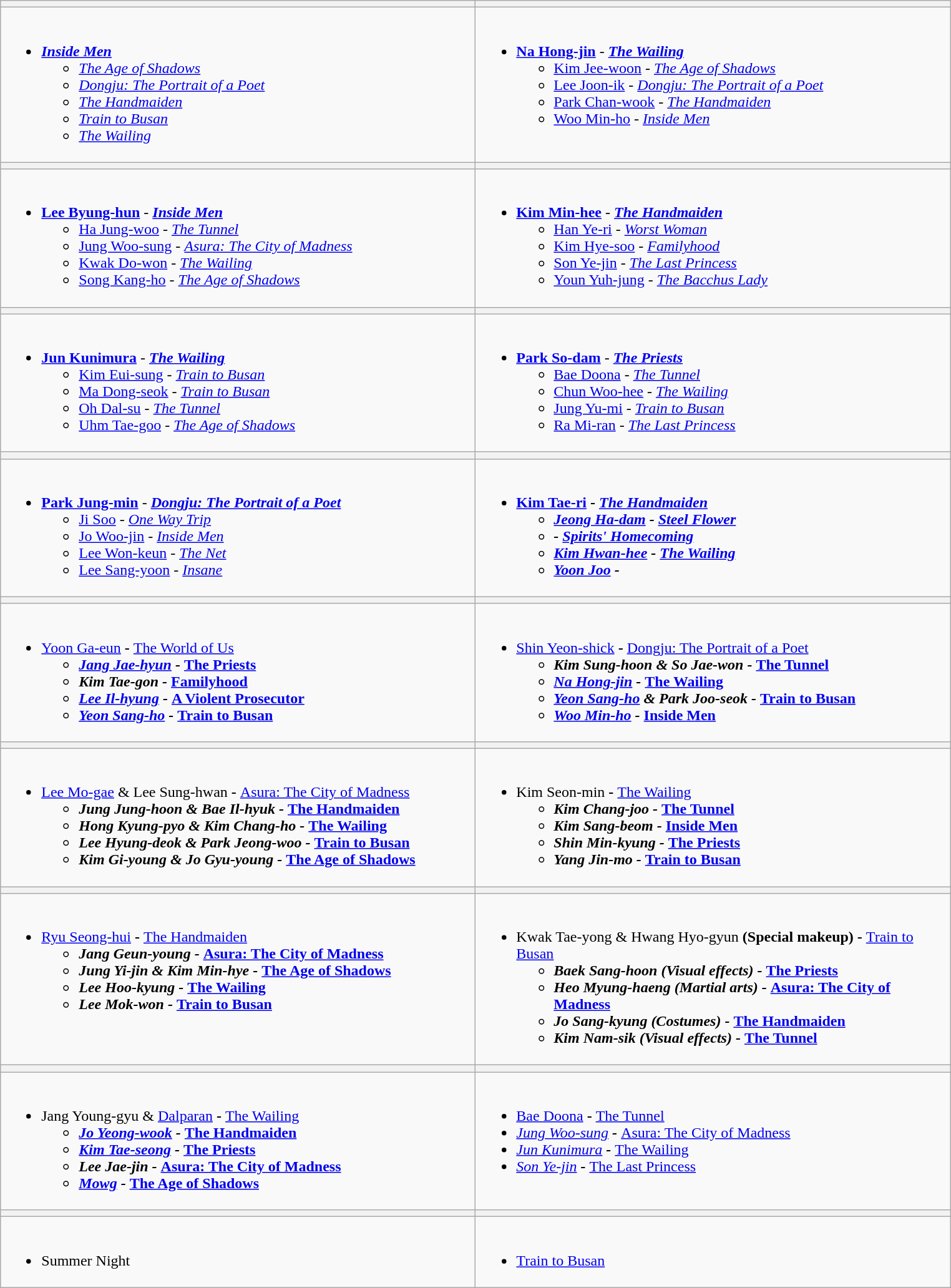<table class="wikitable">
<tr>
<th style="width:500px;"></th>
<th style="width:500px;"></th>
</tr>
<tr>
<td valign="top"><br><ul><li><strong><em><a href='#'>Inside Men</a></em></strong><ul><li><em><a href='#'>The Age of Shadows</a></em></li><li><em><a href='#'>Dongju: The Portrait of a Poet</a></em></li><li><em><a href='#'>The Handmaiden</a></em></li><li><em><a href='#'>Train to Busan</a></em></li><li><em><a href='#'>The Wailing</a></em></li></ul></li></ul></td>
<td valign="top"><br><ul><li><strong><a href='#'>Na Hong-jin</a></strong> - <strong><em><a href='#'>The Wailing</a></em></strong><ul><li><a href='#'>Kim Jee-woon</a> - <em><a href='#'>The Age of Shadows</a></em></li><li><a href='#'>Lee Joon-ik</a> - <em><a href='#'>Dongju: The Portrait of a Poet</a></em></li><li><a href='#'>Park Chan-wook</a> - <em><a href='#'>The Handmaiden</a></em></li><li><a href='#'>Woo Min-ho</a> - <em><a href='#'>Inside Men</a></em></li></ul></li></ul></td>
</tr>
<tr>
<th></th>
<th></th>
</tr>
<tr>
<td valign="top"><br><ul><li><strong><a href='#'>Lee Byung-hun</a></strong> - <strong><em><a href='#'>Inside Men</a></em></strong><ul><li><a href='#'>Ha Jung-woo</a> - <em><a href='#'>The Tunnel</a></em></li><li><a href='#'>Jung Woo-sung</a> - <em><a href='#'>Asura: The City of Madness</a></em></li><li><a href='#'>Kwak Do-won</a> - <em><a href='#'>The Wailing</a></em></li><li><a href='#'>Song Kang-ho</a> - <em><a href='#'>The Age of Shadows</a></em></li></ul></li></ul></td>
<td valign="top"><br><ul><li><strong><a href='#'>Kim Min-hee</a></strong> - <strong><em><a href='#'>The Handmaiden</a></em></strong><ul><li><a href='#'>Han Ye-ri</a> - <em><a href='#'>Worst Woman</a></em></li><li><a href='#'>Kim Hye-soo</a> - <em><a href='#'>Familyhood</a></em></li><li><a href='#'>Son Ye-jin</a> - <em><a href='#'>The Last Princess</a></em></li><li><a href='#'>Youn Yuh-jung</a> - <em><a href='#'>The Bacchus Lady</a></em></li></ul></li></ul></td>
</tr>
<tr>
<th></th>
<th></th>
</tr>
<tr>
<td valign="top"><br><ul><li><strong><a href='#'>Jun Kunimura</a></strong> - <strong><em><a href='#'>The Wailing</a></em></strong><ul><li><a href='#'>Kim Eui-sung</a> - <em><a href='#'>Train to Busan</a></em></li><li><a href='#'>Ma Dong-seok</a> - <em><a href='#'>Train to Busan</a></em></li><li><a href='#'>Oh Dal-su</a> - <em><a href='#'>The Tunnel</a></em></li><li><a href='#'>Uhm Tae-goo</a> - <em><a href='#'>The Age of Shadows</a></em></li></ul></li></ul></td>
<td valign="top"><br><ul><li><strong><a href='#'>Park So-dam</a></strong> - <strong><em><a href='#'>The Priests</a></em></strong><ul><li><a href='#'>Bae Doona</a> - <em><a href='#'>The Tunnel</a></em></li><li><a href='#'>Chun Woo-hee</a> - <em><a href='#'>The Wailing</a></em></li><li><a href='#'>Jung Yu-mi</a> - <em><a href='#'>Train to Busan</a></em></li><li><a href='#'>Ra Mi-ran</a> - <em><a href='#'>The Last Princess</a></em></li></ul></li></ul></td>
</tr>
<tr>
<th></th>
<th></th>
</tr>
<tr>
<td valign="top"><br><ul><li><strong><a href='#'>Park Jung-min</a></strong> - <strong><em><a href='#'>Dongju: The Portrait of a Poet</a></em></strong><ul><li><a href='#'>Ji Soo</a> - <em><a href='#'>One Way Trip</a></em></li><li><a href='#'>Jo Woo-jin</a> - <em><a href='#'>Inside Men</a></em></li><li><a href='#'>Lee Won-keun</a> - <em><a href='#'>The Net</a></em></li><li><a href='#'>Lee Sang-yoon</a> - <em><a href='#'>Insane</a></em></li></ul></li></ul></td>
<td valign="top"><br><ul><li><strong><a href='#'>Kim Tae-ri</a> - <em><a href='#'>The Handmaiden</a><strong><em><ul><li><a href='#'>Jeong Ha-dam</a> - </em><a href='#'>Steel Flower</a><em></li><li> - </em><a href='#'>Spirits' Homecoming</a><em></li><li><a href='#'>Kim Hwan-hee</a> - </em><a href='#'>The Wailing</a><em></li><li><a href='#'>Yoon Joo</a> - </em><em></li></ul></li></ul></td>
</tr>
<tr>
<th></th>
<th></th>
</tr>
<tr>
<td valign="top"><br><ul><li></strong><a href='#'>Yoon Ga-eun</a><strong> - </em></strong><a href='#'>The World of Us</a><strong><em><ul><li><a href='#'>Jang Jae-hyun</a> - </em><a href='#'>The Priests</a><em></li><li>Kim Tae-gon - </em><a href='#'>Familyhood</a><em></li><li><a href='#'>Lee Il-hyung</a> - </em><a href='#'>A Violent Prosecutor</a><em></li><li><a href='#'>Yeon Sang-ho</a> - </em><a href='#'>Train to Busan</a><em></li></ul></li></ul></td>
<td valign="top"><br><ul><li></strong><a href='#'>Shin Yeon-shick</a><strong> - </em></strong><a href='#'>Dongju: The Portrait of a Poet</a><strong><em><ul><li>Kim Sung-hoon & So Jae-won - </em><a href='#'>The Tunnel</a><em></li><li><a href='#'>Na Hong-jin</a> - </em><a href='#'>The Wailing</a><em></li><li><a href='#'>Yeon Sang-ho</a> & Park Joo-seok - </em><a href='#'>Train to Busan</a><em></li><li><a href='#'>Woo Min-ho</a> - </em><a href='#'>Inside Men</a><em></li></ul></li></ul></td>
</tr>
<tr>
<th></th>
<th></th>
</tr>
<tr>
<td valign="top"><br><ul><li></strong><a href='#'>Lee Mo-gae</a> & Lee Sung-hwan<strong> - </em></strong><a href='#'>Asura: The City of Madness</a><strong><em><ul><li>Jung Jung-hoon & Bae Il-hyuk - </em><a href='#'>The Handmaiden</a><em></li><li>Hong Kyung-pyo & Kim Chang-ho - </em><a href='#'>The Wailing</a><em></li><li>Lee Hyung-deok & Park Jeong-woo - </em><a href='#'>Train to Busan</a><em></li><li>Kim Gi-young & Jo Gyu-young - </em><a href='#'>The Age of Shadows</a><em></li></ul></li></ul></td>
<td valign="top"><br><ul><li></strong>Kim Seon-min<strong> - </em></strong><a href='#'>The Wailing</a><strong><em><ul><li>Kim Chang-joo - </em><a href='#'>The Tunnel</a><em></li><li>Kim Sang-beom - </em><a href='#'>Inside Men</a><em></li><li>Shin Min-kyung - </em><a href='#'>The Priests</a><em></li><li>Yang Jin-mo - </em><a href='#'>Train to Busan</a><em></li></ul></li></ul></td>
</tr>
<tr>
<th></th>
<th></th>
</tr>
<tr>
<td valign="top"><br><ul><li></strong><a href='#'>Ryu Seong-hui</a><strong> - </em></strong><a href='#'>The Handmaiden</a><strong><em><ul><li>Jang Geun-young - </em><a href='#'>Asura: The City of Madness</a><em></li><li>Jung Yi-jin & Kim Min-hye - </em><a href='#'>The Age of Shadows</a><em></li><li>Lee Hoo-kyung - </em><a href='#'>The Wailing</a><em></li><li>Lee Mok-won - </em><a href='#'>Train to Busan</a><em></li></ul></li></ul></td>
<td valign="top"><br><ul><li></strong>Kwak Tae-yong & Hwang Hyo-gyun<strong> (Special makeup) - </em></strong><a href='#'>Train to Busan</a><strong><em><ul><li>Baek Sang-hoon (Visual effects) - </em><a href='#'>The Priests</a><em></li><li>Heo Myung-haeng (Martial arts) - </em><a href='#'>Asura: The City of Madness</a><em></li><li>Jo Sang-kyung (Costumes) - </em><a href='#'>The Handmaiden</a><em></li><li>Kim Nam-sik (Visual effects) - </em><a href='#'>The Tunnel</a><em></li></ul></li></ul></td>
</tr>
<tr>
<th></th>
<th></th>
</tr>
<tr>
<td valign="top"><br><ul><li></strong>Jang Young-gyu & <a href='#'>Dalparan</a><strong> - </em></strong><a href='#'>The Wailing</a><strong><em><ul><li><a href='#'>Jo Yeong-wook</a> - </em><a href='#'>The Handmaiden</a><em></li><li><a href='#'>Kim Tae-seong</a> - </em><a href='#'>The Priests</a><em></li><li>Lee Jae-jin - </em><a href='#'>Asura: The City of Madness</a><em></li><li><a href='#'>Mowg</a> - </em><a href='#'>The Age of Shadows</a><em></li></ul></li></ul></td>
<td valign="top"><br><ul><li></strong><a href='#'>Bae Doona</a><strong> - </em></strong><a href='#'>The Tunnel</a><strong><em></li><li></strong><a href='#'>Jung Woo-sung</a><strong> - </em></strong><a href='#'>Asura: The City of Madness</a><strong><em></li><li></strong><a href='#'>Jun Kunimura</a><strong> - </em></strong><a href='#'>The Wailing</a><strong><em></li><li></strong><a href='#'>Son Ye-jin</a><strong> - </em></strong><a href='#'>The Last Princess</a><strong><em></li></ul></td>
</tr>
<tr>
<th></th>
<th></th>
</tr>
<tr>
<td valign="top"><br><ul><li></em></strong>Summer Night<strong><em></li></ul></td>
<td valign="top"><br><ul><li></em></strong><a href='#'>Train to Busan</a><strong><em></li></ul></td>
</tr>
</table>
